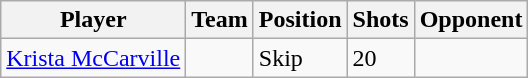<table class="wikitable sortable">
<tr>
<th>Player</th>
<th>Team</th>
<th>Position</th>
<th>Shots</th>
<th>Opponent</th>
</tr>
<tr>
<td><a href='#'>Krista McCarville</a></td>
<td></td>
<td>Skip</td>
<td>20</td>
<td></td>
</tr>
</table>
